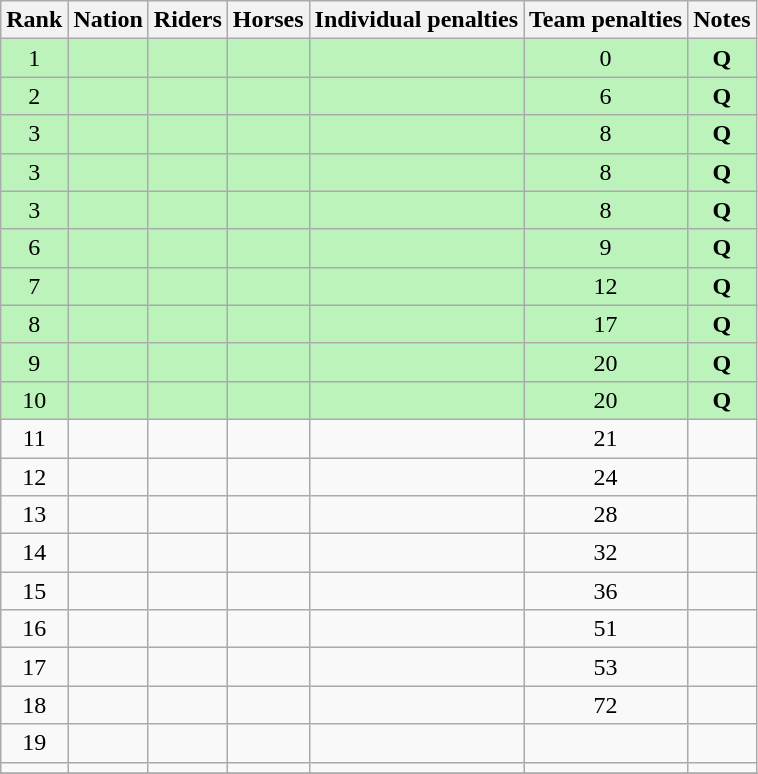<table class="wikitable sortable" style="text-align:center">
<tr>
<th>Rank</th>
<th>Nation</th>
<th>Riders</th>
<th>Horses</th>
<th>Individual penalties</th>
<th>Team penalties</th>
<th>Notes</th>
</tr>
<tr bgcolor=#bbf3bb>
<td>1</td>
<td align="left"></td>
<td align=left></td>
<td align="left"></td>
<td></td>
<td>0</td>
<td><strong>Q</strong></td>
</tr>
<tr bgcolor=#bbf3bb>
<td>2</td>
<td align="left"></td>
<td align=left></td>
<td align="left"></td>
<td></td>
<td>6</td>
<td><strong>Q</strong></td>
</tr>
<tr bgcolor=#bbf3bb>
<td>3</td>
<td align="left"></td>
<td align=left></td>
<td align="left"></td>
<td></td>
<td>8</td>
<td><strong>Q</strong></td>
</tr>
<tr bgcolor=#bbf3bb>
<td>3</td>
<td align="left"></td>
<td align=left></td>
<td align="left"></td>
<td></td>
<td>8</td>
<td><strong>Q</strong></td>
</tr>
<tr bgcolor=#bbf3bb>
<td>3</td>
<td align="left"></td>
<td align=left></td>
<td align="left"></td>
<td></td>
<td>8</td>
<td><strong>Q</strong></td>
</tr>
<tr bgcolor=#bbf3bb>
<td>6</td>
<td align="left"></td>
<td align=left></td>
<td align="left"></td>
<td></td>
<td>9</td>
<td><strong>Q</strong></td>
</tr>
<tr bgcolor=#bbf3bb>
<td>7</td>
<td align="left"></td>
<td align=left></td>
<td align="left"></td>
<td></td>
<td>12</td>
<td><strong>Q</strong></td>
</tr>
<tr bgcolor=#bbf3bb>
<td>8</td>
<td align="left"></td>
<td align=left></td>
<td align="left"></td>
<td></td>
<td>17</td>
<td><strong>Q</strong></td>
</tr>
<tr bgcolor=#bbf3bb>
<td>9</td>
<td align="left"></td>
<td align=left></td>
<td align="left"></td>
<td></td>
<td>20</td>
<td><strong>Q</strong></td>
</tr>
<tr bgcolor=#bbf3bb>
<td>10</td>
<td align="left"></td>
<td align=left></td>
<td align="left"></td>
<td></td>
<td>20</td>
<td><strong>Q</strong></td>
</tr>
<tr>
<td>11</td>
<td align="left"></td>
<td align=left></td>
<td align="left"></td>
<td></td>
<td>21</td>
<td></td>
</tr>
<tr>
<td>12</td>
<td align="left"></td>
<td align=left></td>
<td align="left"></td>
<td></td>
<td>24</td>
<td></td>
</tr>
<tr>
<td>13</td>
<td align="left"></td>
<td align=left></td>
<td align="left"></td>
<td></td>
<td>28</td>
<td></td>
</tr>
<tr>
<td>14</td>
<td align="left"></td>
<td align=left></td>
<td align="left"></td>
<td></td>
<td>32</td>
<td></td>
</tr>
<tr>
<td>15</td>
<td align="left"></td>
<td align=left></td>
<td align="left"></td>
<td></td>
<td>36</td>
<td></td>
</tr>
<tr>
<td>16</td>
<td align="left"></td>
<td align=left></td>
<td align="left"></td>
<td></td>
<td>51</td>
<td></td>
</tr>
<tr>
<td>17</td>
<td align="left"></td>
<td align=left></td>
<td align="left"></td>
<td></td>
<td>53</td>
<td></td>
</tr>
<tr>
<td>18</td>
<td align="left"></td>
<td align=left></td>
<td align="left"></td>
<td></td>
<td>72</td>
<td></td>
</tr>
<tr>
<td>19</td>
<td align="left"></td>
<td align=left></td>
<td align="left"></td>
<td></td>
<td></td>
<td></td>
</tr>
<tr>
<td></td>
<td align="left"></td>
<td align=left></td>
<td align="left"></td>
<td></td>
<td></td>
<td></td>
</tr>
<tr>
</tr>
</table>
